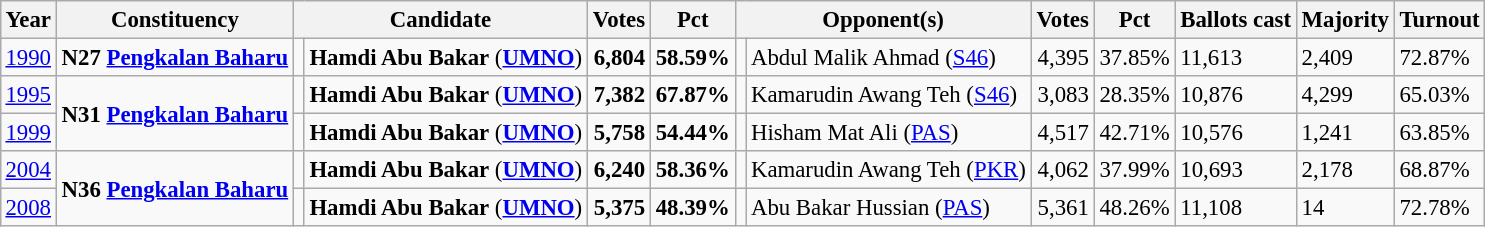<table class="wikitable" style="margin:0.5em ; font-size:95%">
<tr>
<th>Year</th>
<th>Constituency</th>
<th colspan=2>Candidate</th>
<th>Votes</th>
<th>Pct</th>
<th colspan=2>Opponent(s)</th>
<th>Votes</th>
<th>Pct</th>
<th>Ballots cast</th>
<th>Majority</th>
<th>Turnout</th>
</tr>
<tr>
<td><a href='#'>1990</a></td>
<td><strong>N27 <a href='#'>Pengkalan Baharu</a></strong></td>
<td></td>
<td><strong>Hamdi Abu Bakar</strong> (<a href='#'><strong>UMNO</strong></a>)</td>
<td align=right><strong>6,804</strong></td>
<td><strong>58.59%</strong></td>
<td></td>
<td>Abdul Malik Ahmad (<a href='#'>S46</a>)</td>
<td align=right>4,395</td>
<td>37.85%</td>
<td>11,613</td>
<td>2,409</td>
<td>72.87%</td>
</tr>
<tr>
<td><a href='#'>1995</a></td>
<td rowspan=2><strong>N31 <a href='#'>Pengkalan Baharu</a></strong></td>
<td></td>
<td><strong>Hamdi Abu Bakar</strong> (<a href='#'><strong>UMNO</strong></a>)</td>
<td align=right><strong>7,382</strong></td>
<td><strong>67.87%</strong></td>
<td></td>
<td>Kamarudin Awang Teh (<a href='#'>S46</a>)</td>
<td align=right>3,083</td>
<td>28.35%</td>
<td>10,876</td>
<td>4,299</td>
<td>65.03%</td>
</tr>
<tr>
<td><a href='#'>1999</a></td>
<td></td>
<td><strong>Hamdi Abu Bakar</strong> (<a href='#'><strong>UMNO</strong></a>)</td>
<td align=right><strong>5,758</strong></td>
<td><strong>54.44%</strong></td>
<td></td>
<td>Hisham Mat Ali (<a href='#'>PAS</a>)</td>
<td align=right>4,517</td>
<td>42.71%</td>
<td>10,576</td>
<td>1,241</td>
<td>63.85%</td>
</tr>
<tr>
<td><a href='#'>2004</a></td>
<td rowspan=2><strong>N36 <a href='#'>Pengkalan Baharu</a></strong></td>
<td></td>
<td><strong>Hamdi Abu Bakar</strong> (<a href='#'><strong>UMNO</strong></a>)</td>
<td align=right><strong>6,240</strong></td>
<td><strong>58.36%</strong></td>
<td></td>
<td>Kamarudin Awang Teh (<a href='#'>PKR</a>)</td>
<td align=right>4,062</td>
<td>37.99%</td>
<td>10,693</td>
<td>2,178</td>
<td>68.87%</td>
</tr>
<tr>
<td><a href='#'>2008</a></td>
<td></td>
<td><strong>Hamdi Abu Bakar</strong> (<a href='#'><strong>UMNO</strong></a>)</td>
<td align=right><strong>5,375</strong></td>
<td><strong>48.39%</strong></td>
<td></td>
<td>Abu Bakar Hussian (<a href='#'>PAS</a>)</td>
<td align=right>5,361</td>
<td>48.26%</td>
<td>11,108</td>
<td>14</td>
<td>72.78%</td>
</tr>
</table>
